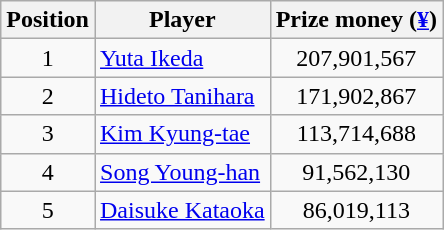<table class="wikitable">
<tr>
<th>Position</th>
<th>Player</th>
<th>Prize money (<a href='#'>¥</a>)</th>
</tr>
<tr>
<td align=center>1</td>
<td> <a href='#'>Yuta Ikeda</a></td>
<td align=center>207,901,567</td>
</tr>
<tr>
<td align=center>2</td>
<td> <a href='#'>Hideto Tanihara</a></td>
<td align=center>171,902,867</td>
</tr>
<tr>
<td align=center>3</td>
<td> <a href='#'>Kim Kyung-tae</a></td>
<td align=center>113,714,688</td>
</tr>
<tr>
<td align=center>4</td>
<td> <a href='#'>Song Young-han</a></td>
<td align=center>91,562,130</td>
</tr>
<tr>
<td align=center>5</td>
<td> <a href='#'>Daisuke Kataoka</a></td>
<td align=center>86,019,113</td>
</tr>
</table>
